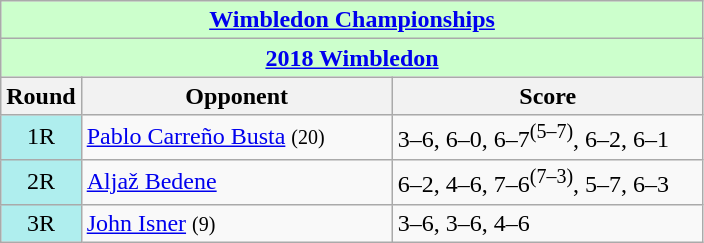<table class="wikitable">
<tr>
<th colspan=3 style="background:#cfc;"><a href='#'>Wimbledon Championships</a></th>
</tr>
<tr>
<th colspan=3 style="background:#cfc;"><a href='#'>2018 Wimbledon</a></th>
</tr>
<tr>
<th width=15>Round</th>
<th width=200>Opponent</th>
<th width=200>Score</th>
</tr>
<tr>
<td style="text-align:center; background:#afeeee;">1R</td>
<td> <a href='#'>Pablo Carreño Busta</a> <small>(20)</small></td>
<td>3–6, 6–0, 6–7<sup>(5–7)</sup>, 6–2, 6–1</td>
</tr>
<tr>
<td style="text-align:center; background:#afeeee;">2R</td>
<td> <a href='#'>Aljaž Bedene</a></td>
<td>6–2, 4–6, 7–6<sup>(7–3)</sup>, 5–7, 6–3</td>
</tr>
<tr>
<td style="text-align:center; background:#afeeee;">3R</td>
<td> <a href='#'>John Isner</a> <small>(9)</small></td>
<td>3–6, 3–6, 4–6</td>
</tr>
</table>
